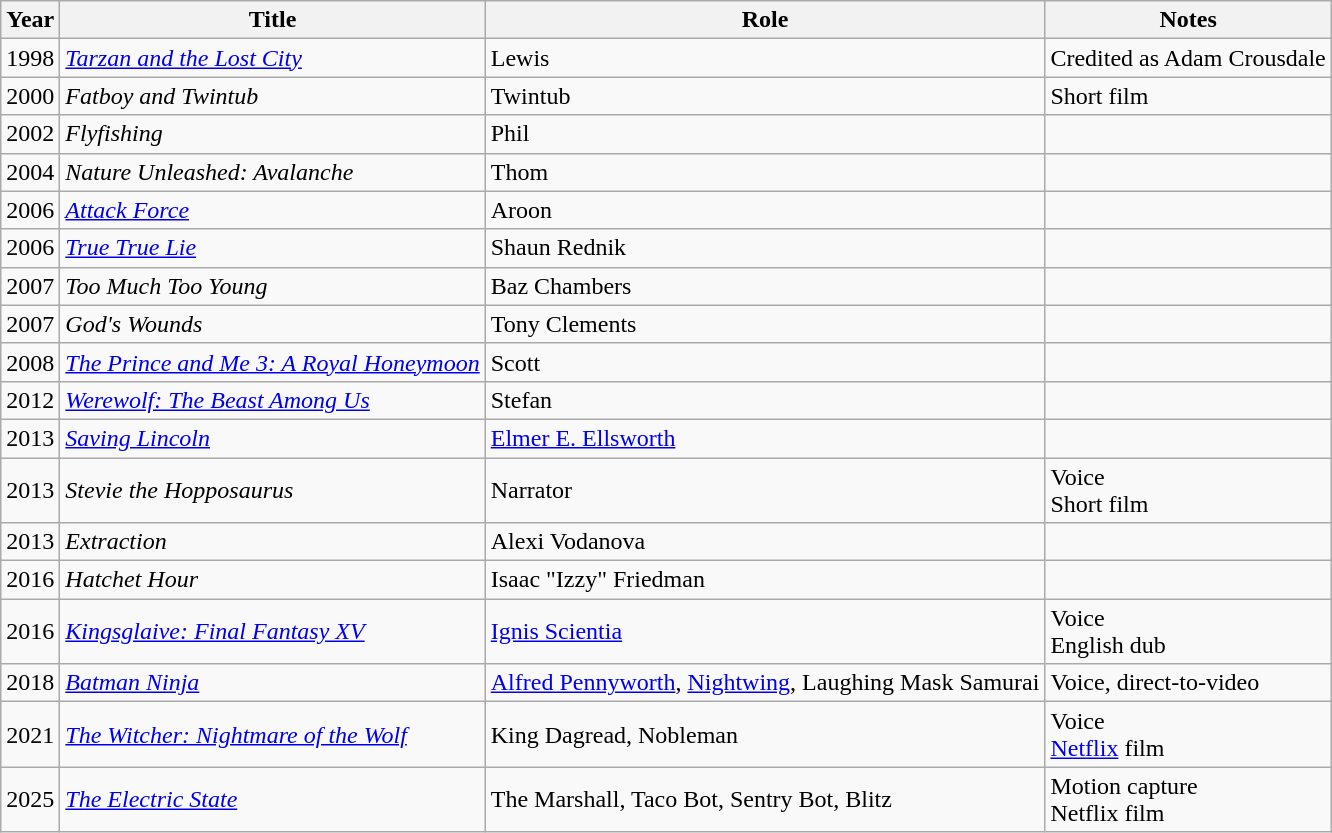<table class="wikitable sortable">
<tr>
<th>Year</th>
<th>Title</th>
<th>Role</th>
<th class="unsortable">Notes</th>
</tr>
<tr>
<td>1998</td>
<td><em><a href='#'>Tarzan and the Lost City</a></em></td>
<td>Lewis</td>
<td>Credited as Adam Crousdale</td>
</tr>
<tr>
<td>2000</td>
<td><em>Fatboy and Twintub</em></td>
<td>Twintub</td>
<td>Short film</td>
</tr>
<tr>
<td>2002</td>
<td><em>Flyfishing</em></td>
<td>Phil</td>
<td></td>
</tr>
<tr>
<td>2004</td>
<td><em>Nature Unleashed: Avalanche</em></td>
<td>Thom</td>
<td></td>
</tr>
<tr>
<td>2006</td>
<td><em><a href='#'>Attack Force</a></em></td>
<td>Aroon</td>
<td></td>
</tr>
<tr>
<td>2006</td>
<td><em><a href='#'>True True Lie</a></em></td>
<td>Shaun Rednik</td>
<td></td>
</tr>
<tr>
<td>2007</td>
<td><em>Too Much Too Young</em></td>
<td>Baz Chambers</td>
<td></td>
</tr>
<tr>
<td>2007</td>
<td><em>God's Wounds</em></td>
<td>Tony Clements</td>
<td></td>
</tr>
<tr>
<td>2008</td>
<td><em><a href='#'>The Prince and Me 3: A Royal Honeymoon</a></em></td>
<td>Scott</td>
<td></td>
</tr>
<tr>
<td>2012</td>
<td><em><a href='#'>Werewolf: The Beast Among Us</a></em></td>
<td>Stefan</td>
<td></td>
</tr>
<tr>
<td>2013</td>
<td><em><a href='#'>Saving Lincoln</a></em></td>
<td><a href='#'>Elmer E. Ellsworth</a></td>
<td></td>
</tr>
<tr>
<td>2013</td>
<td><em>Stevie the Hopposaurus</em></td>
<td>Narrator</td>
<td>Voice<br>Short film</td>
</tr>
<tr>
<td>2013</td>
<td><em>Extraction</em></td>
<td>Alexi Vodanova</td>
<td></td>
</tr>
<tr>
<td>2016</td>
<td><em>Hatchet Hour</em></td>
<td>Isaac "Izzy" Friedman</td>
<td></td>
</tr>
<tr>
<td>2016</td>
<td><em><a href='#'>Kingsglaive: Final Fantasy XV</a></em></td>
<td><a href='#'>Ignis Scientia</a></td>
<td>Voice<br>English dub</td>
</tr>
<tr>
<td>2018</td>
<td><em><a href='#'>Batman Ninja</a></em></td>
<td><a href='#'>Alfred Pennyworth</a>, <a href='#'>Nightwing</a>, Laughing Mask Samurai</td>
<td>Voice, direct-to-video</td>
</tr>
<tr>
<td>2021</td>
<td><em><a href='#'>The Witcher: Nightmare of the Wolf</a></em></td>
<td>King Dagread, Nobleman</td>
<td>Voice<br><a href='#'>Netflix</a> film</td>
</tr>
<tr>
<td>2025</td>
<td><em><a href='#'>The Electric State</a></em></td>
<td>The Marshall, Taco Bot, Sentry Bot, Blitz</td>
<td>Motion capture<br>Netflix film</td>
</tr>
</table>
